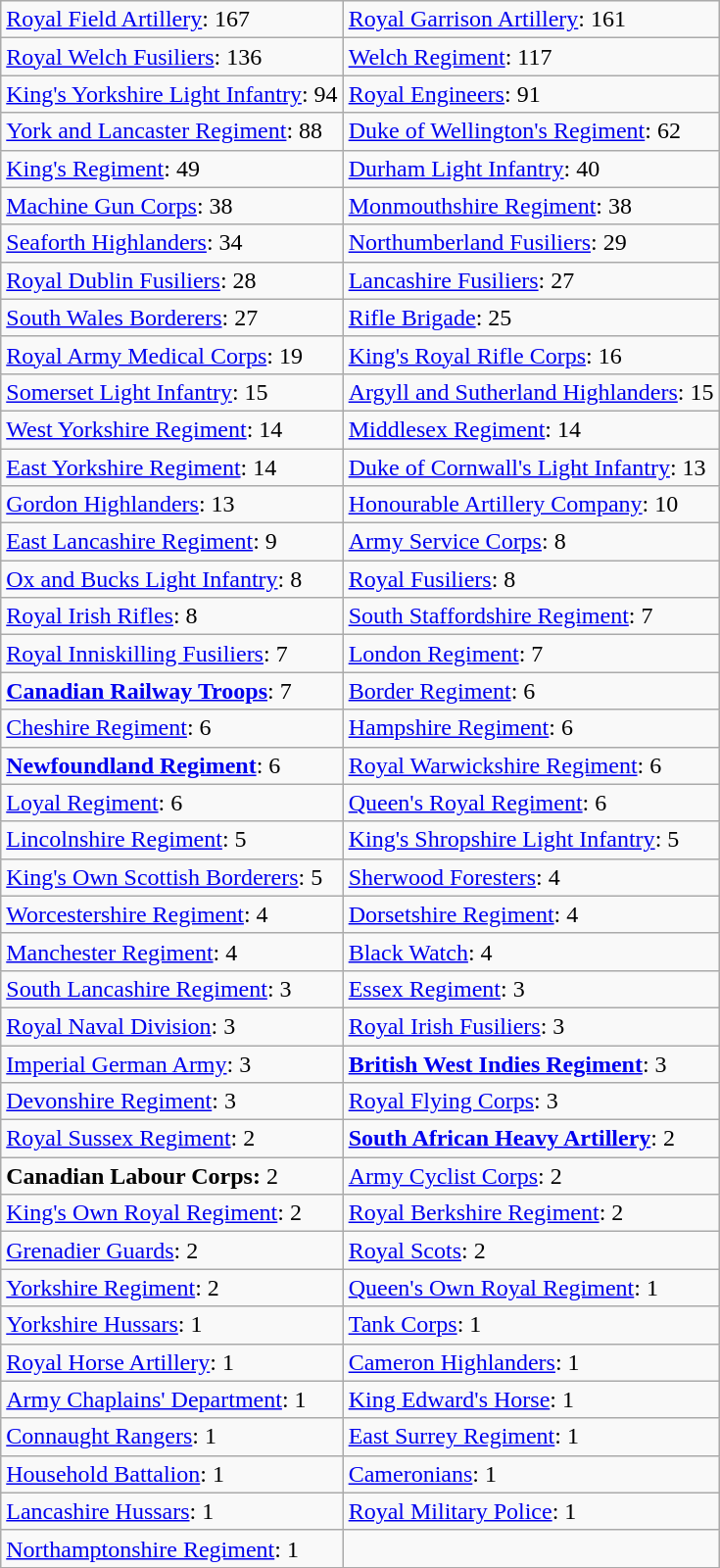<table class="wikitable">
<tr>
<td><a href='#'>Royal Field Artillery</a>: 167</td>
<td><a href='#'>Royal Garrison Artillery</a>: 161</td>
</tr>
<tr>
<td><a href='#'>Royal Welch Fusiliers</a>: 136</td>
<td><a href='#'>Welch Regiment</a>: 117</td>
</tr>
<tr>
<td><a href='#'>King's Yorkshire Light Infantry</a>: 94</td>
<td><a href='#'>Royal Engineers</a>: 91</td>
</tr>
<tr>
<td><a href='#'>York and Lancaster Regiment</a>: 88</td>
<td><a href='#'>Duke of Wellington's Regiment</a>: 62</td>
</tr>
<tr>
<td><a href='#'>King's Regiment</a>: 49</td>
<td><a href='#'>Durham Light Infantry</a>: 40</td>
</tr>
<tr>
<td><a href='#'>Machine Gun Corps</a>: 38</td>
<td><a href='#'>Monmouthshire Regiment</a>: 38</td>
</tr>
<tr>
<td><a href='#'>Seaforth Highlanders</a>: 34</td>
<td><a href='#'>Northumberland Fusiliers</a>: 29</td>
</tr>
<tr>
<td><a href='#'>Royal Dublin Fusiliers</a>: 28</td>
<td><a href='#'>Lancashire Fusiliers</a>: 27</td>
</tr>
<tr>
<td><a href='#'>South Wales Borderers</a>: 27</td>
<td><a href='#'>Rifle Brigade</a>: 25</td>
</tr>
<tr>
<td><a href='#'>Royal Army Medical Corps</a>: 19</td>
<td><a href='#'>King's Royal Rifle Corps</a>: 16</td>
</tr>
<tr>
<td><a href='#'>Somerset Light Infantry</a>: 15</td>
<td><a href='#'>Argyll and Sutherland Highlanders</a>: 15</td>
</tr>
<tr>
<td><a href='#'>West Yorkshire Regiment</a>: 14</td>
<td><a href='#'>Middlesex Regiment</a>: 14</td>
</tr>
<tr>
<td><a href='#'>East Yorkshire Regiment</a>: 14</td>
<td><a href='#'>Duke of Cornwall's Light Infantry</a>: 13</td>
</tr>
<tr>
<td><a href='#'>Gordon Highlanders</a>: 13</td>
<td><a href='#'>Honourable Artillery Company</a>: 10</td>
</tr>
<tr>
<td><a href='#'>East Lancashire Regiment</a>: 9</td>
<td><a href='#'>Army Service Corps</a>: 8</td>
</tr>
<tr>
<td><a href='#'>Ox and Bucks Light Infantry</a>: 8</td>
<td><a href='#'>Royal Fusiliers</a>: 8</td>
</tr>
<tr>
<td><a href='#'>Royal Irish Rifles</a>: 8</td>
<td><a href='#'>South Staffordshire Regiment</a>: 7</td>
</tr>
<tr>
<td><a href='#'>Royal Inniskilling Fusiliers</a>: 7</td>
<td><a href='#'>London Regiment</a>: 7</td>
</tr>
<tr>
<td><a href='#'><strong>Canadian Railway Troops</strong></a>: 7</td>
<td><a href='#'>Border Regiment</a>: 6</td>
</tr>
<tr>
<td><a href='#'>Cheshire Regiment</a>: 6</td>
<td><a href='#'>Hampshire Regiment</a>: 6</td>
</tr>
<tr>
<td><a href='#'><strong>Newfoundland Regiment</strong></a>: 6</td>
<td><a href='#'>Royal Warwickshire Regiment</a>: 6</td>
</tr>
<tr>
<td><a href='#'>Loyal Regiment</a>: 6</td>
<td><a href='#'>Queen's Royal Regiment</a>: 6</td>
</tr>
<tr>
<td><a href='#'>Lincolnshire Regiment</a>: 5</td>
<td><a href='#'>King's Shropshire Light Infantry</a>: 5</td>
</tr>
<tr>
<td><a href='#'>King's Own Scottish Borderers</a>: 5</td>
<td><a href='#'>Sherwood Foresters</a>: 4</td>
</tr>
<tr>
<td><a href='#'>Worcestershire Regiment</a>: 4</td>
<td><a href='#'>Dorsetshire Regiment</a>: 4</td>
</tr>
<tr>
<td><a href='#'>Manchester Regiment</a>: 4</td>
<td><a href='#'>Black Watch</a>: 4</td>
</tr>
<tr>
<td><a href='#'>South Lancashire Regiment</a>: 3</td>
<td><a href='#'>Essex Regiment</a>: 3</td>
</tr>
<tr>
<td><a href='#'>Royal Naval Division</a>: 3</td>
<td><a href='#'>Royal Irish Fusiliers</a>: 3</td>
</tr>
<tr>
<td><a href='#'>Imperial German Army</a>: 3</td>
<td><a href='#'><strong>British West Indies Regiment</strong></a>: 3</td>
</tr>
<tr>
<td><a href='#'>Devonshire Regiment</a>: 3</td>
<td><a href='#'>Royal Flying Corps</a>: 3</td>
</tr>
<tr>
<td><a href='#'>Royal Sussex Regiment</a>: 2</td>
<td><a href='#'><strong>South African Heavy Artillery</strong></a>: 2</td>
</tr>
<tr>
<td><strong>Canadian Labour Corps:</strong> 2</td>
<td><a href='#'>Army Cyclist Corps</a>: 2</td>
</tr>
<tr>
<td><a href='#'>King's Own Royal Regiment</a>: 2</td>
<td><a href='#'>Royal Berkshire Regiment</a>: 2</td>
</tr>
<tr>
<td><a href='#'>Grenadier Guards</a>: 2</td>
<td><a href='#'>Royal Scots</a>: 2</td>
</tr>
<tr>
<td><a href='#'>Yorkshire Regiment</a>: 2</td>
<td><a href='#'>Queen's Own Royal Regiment</a>: 1</td>
</tr>
<tr>
<td><a href='#'>Yorkshire Hussars</a>: 1</td>
<td><a href='#'>Tank Corps</a>: 1</td>
</tr>
<tr>
<td><a href='#'>Royal Horse Artillery</a>: 1</td>
<td><a href='#'>Cameron Highlanders</a>: 1</td>
</tr>
<tr>
<td><a href='#'>Army Chaplains' Department</a>: 1</td>
<td><a href='#'>King Edward's Horse</a>: 1</td>
</tr>
<tr>
<td><a href='#'>Connaught Rangers</a>: 1</td>
<td><a href='#'>East Surrey Regiment</a>: 1</td>
</tr>
<tr>
<td><a href='#'>Household Battalion</a>: 1</td>
<td><a href='#'>Cameronians</a>: 1</td>
</tr>
<tr>
<td><a href='#'>Lancashire Hussars</a>: 1</td>
<td><a href='#'>Royal Military Police</a>: 1</td>
</tr>
<tr>
<td><a href='#'>Northamptonshire Regiment</a>: 1</td>
<td></td>
</tr>
</table>
